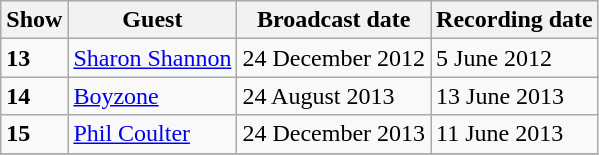<table class="wikitable">
<tr>
<th>Show</th>
<th>Guest</th>
<th>Broadcast date</th>
<th>Recording date</th>
</tr>
<tr>
<td><strong>13</strong></td>
<td><a href='#'>Sharon Shannon</a></td>
<td>24 December 2012</td>
<td>5 June 2012</td>
</tr>
<tr>
<td><strong>14</strong></td>
<td><a href='#'>Boyzone</a></td>
<td>24 August 2013</td>
<td>13 June 2013</td>
</tr>
<tr>
<td><strong>15</strong></td>
<td><a href='#'>Phil Coulter</a></td>
<td>24 December 2013</td>
<td>11 June 2013</td>
</tr>
<tr>
</tr>
</table>
